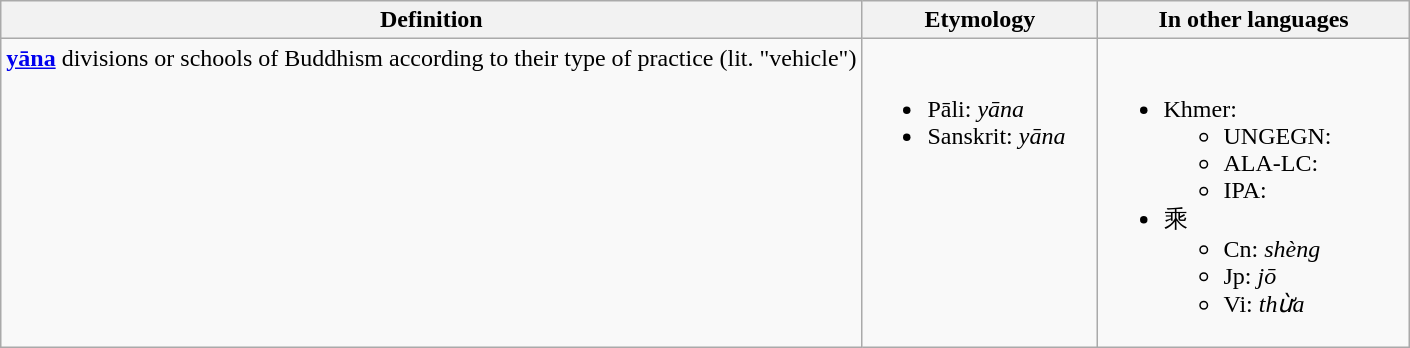<table class="wikitable" border="1" style="border-collapse: collapse;">
<tr>
<th>Definition</th>
<th>Etymology</th>
<th>In other languages</th>
</tr>
<tr valign=top style="width:450px">
<td><strong><a href='#'>yāna</a></strong> divisions or schools of Buddhism according to their type of practice (lit. "vehicle")</td>
<td style="width:150px"><br><ul><li>Pāli: <em>yāna</em></li><li>Sanskrit: <em>yāna</em></li></ul></td>
<td style="width:200px"><br><ul><li>Khmer: <ul><li>UNGEGN: </li><li>ALA-LC: </li><li>IPA: </li></ul></li><li>乘<ul><li>Cn: <em>shèng</em></li><li>Jp: <em>jō</em></li><li>Vi: <em>thừa</em></li></ul></li></ul></td>
</tr>
</table>
